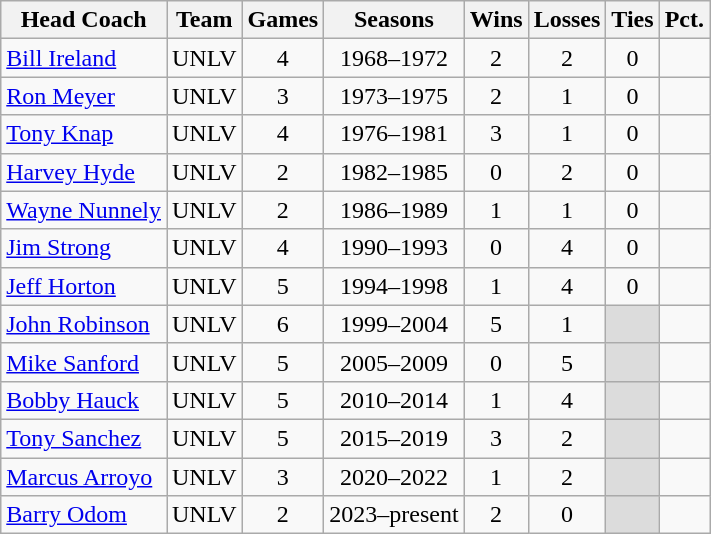<table class="sortable wikitable" style="text-align:center">
<tr>
<th>Head Coach</th>
<th>Team</th>
<th>Games</th>
<th>Seasons</th>
<th>Wins</th>
<th>Losses</th>
<th>Ties</th>
<th>Pct.</th>
</tr>
<tr>
<td align=left><a href='#'>Bill Ireland</a></td>
<td>UNLV</td>
<td>4</td>
<td>1968–1972</td>
<td>2</td>
<td>2</td>
<td>0</td>
<td></td>
</tr>
<tr>
<td align=left><a href='#'>Ron Meyer</a></td>
<td>UNLV</td>
<td>3</td>
<td>1973–1975</td>
<td>2</td>
<td>1</td>
<td>0</td>
<td></td>
</tr>
<tr>
<td align=left><a href='#'>Tony Knap</a></td>
<td>UNLV</td>
<td>4</td>
<td>1976–1981</td>
<td>3</td>
<td>1</td>
<td>0</td>
<td></td>
</tr>
<tr>
<td align=left><a href='#'>Harvey Hyde</a></td>
<td>UNLV</td>
<td>2</td>
<td>1982–1985</td>
<td>0</td>
<td>2</td>
<td>0</td>
<td></td>
</tr>
<tr>
<td align=left><a href='#'>Wayne Nunnely</a></td>
<td>UNLV</td>
<td>2</td>
<td>1986–1989</td>
<td>1</td>
<td>1</td>
<td>0</td>
<td></td>
</tr>
<tr>
<td align=left><a href='#'>Jim Strong</a></td>
<td>UNLV</td>
<td>4</td>
<td>1990–1993</td>
<td>0</td>
<td>4</td>
<td>0</td>
<td></td>
</tr>
<tr>
<td align=left><a href='#'>Jeff Horton</a></td>
<td>UNLV</td>
<td>5</td>
<td>1994–1998</td>
<td>1</td>
<td>4</td>
<td>0</td>
<td></td>
</tr>
<tr>
<td align=left><a href='#'>John Robinson</a></td>
<td>UNLV</td>
<td>6</td>
<td>1999–2004</td>
<td>5</td>
<td>1</td>
<td style="background:#DCDCDC;"> </td>
<td></td>
</tr>
<tr>
<td align=left><a href='#'>Mike Sanford</a></td>
<td>UNLV</td>
<td>5</td>
<td>2005–2009</td>
<td>0</td>
<td>5</td>
<td style="background:#DCDCDC;"> </td>
<td></td>
</tr>
<tr>
<td align=left><a href='#'>Bobby Hauck</a></td>
<td>UNLV</td>
<td>5</td>
<td>2010–2014</td>
<td>1</td>
<td>4</td>
<td style="background:#DCDCDC;"> </td>
<td></td>
</tr>
<tr>
<td align=left><a href='#'>Tony Sanchez</a></td>
<td>UNLV</td>
<td>5</td>
<td>2015–2019</td>
<td>3</td>
<td>2</td>
<td style="background:#DCDCDC;"> </td>
<td></td>
</tr>
<tr>
<td align=left><a href='#'>Marcus Arroyo</a></td>
<td>UNLV</td>
<td>3</td>
<td>2020–2022</td>
<td>1</td>
<td>2</td>
<td style="background:#DCDCDC;"> </td>
<td></td>
</tr>
<tr>
<td align=left><a href='#'>Barry Odom</a></td>
<td>UNLV</td>
<td>2</td>
<td>2023–present</td>
<td>2</td>
<td>0</td>
<td style="background:#DCDCDC;"> </td>
<td></td>
</tr>
</table>
